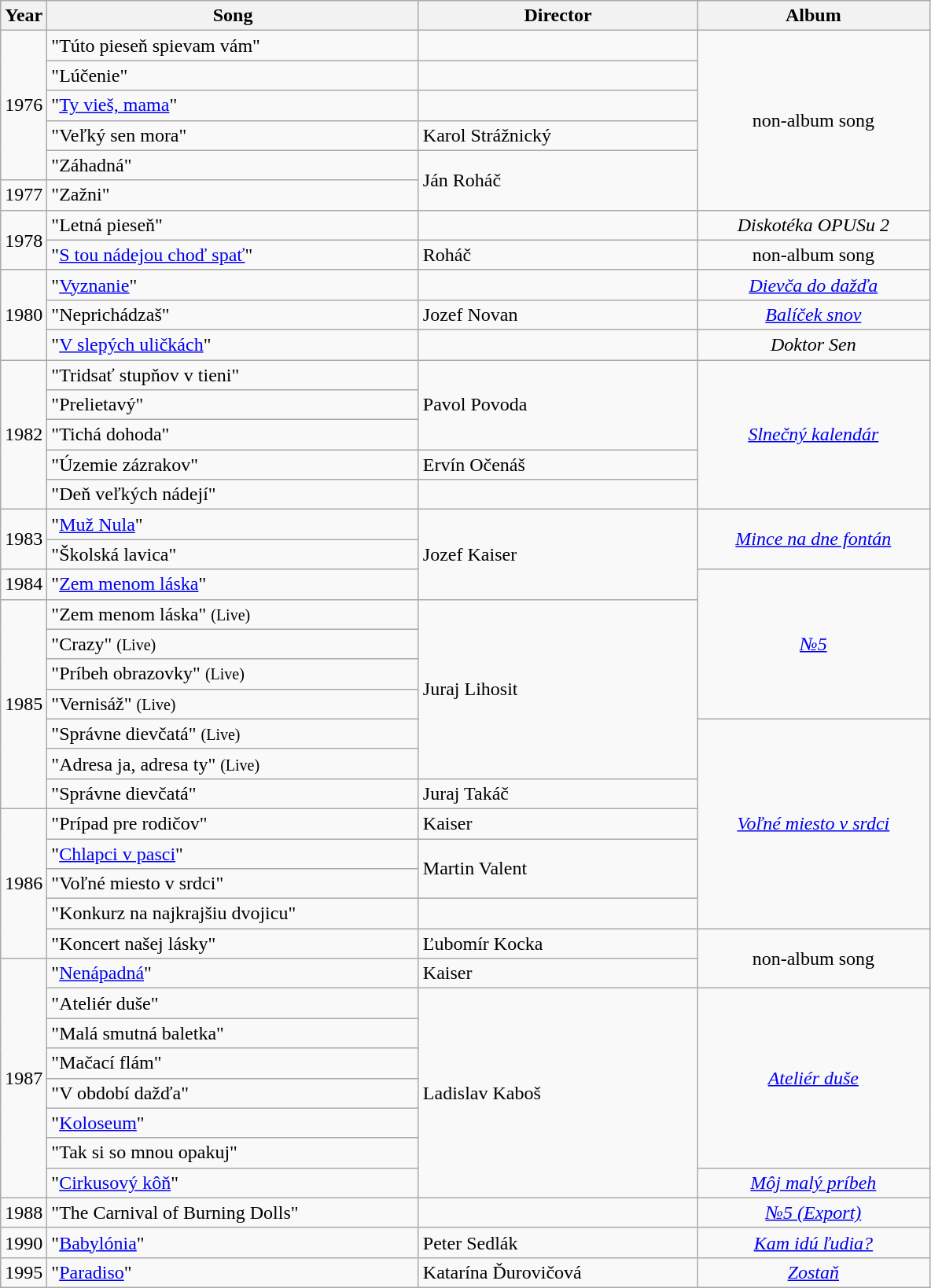<table class=wikitable>
<tr>
<th width=5%>Year</th>
<th width=40%>Song</th>
<th width=30%>Director</th>
<th width=25%>Album</th>
</tr>
<tr>
<td rowspan=5>1976</td>
<td>"Túto pieseň spievam vám"</td>
<td></td>
<td rowspan=6 align=center>non-album song</td>
</tr>
<tr>
<td>"Lúčenie"</td>
<td></td>
</tr>
<tr>
<td>"<a href='#'>Ty vieš, mama</a>"</td>
<td></td>
</tr>
<tr>
<td>"Veľký sen mora" </td>
<td>Karol Strážnický</td>
</tr>
<tr>
<td>"Záhadná" </td>
<td rowspan=2>Ján Roháč</td>
</tr>
<tr>
<td>1977</td>
<td>"Zažni" </td>
</tr>
<tr>
<td rowspan=2>1978</td>
<td>"Letná pieseň"</td>
<td></td>
<td align=center><em>Diskotéka OPUSu 2</em></td>
</tr>
<tr>
<td>"<a href='#'>S tou nádejou choď spať</a>" </td>
<td>Roháč</td>
<td align=center>non-album song</td>
</tr>
<tr>
<td rowspan=3>1980</td>
<td>"<a href='#'>Vyznanie</a>"</td>
<td></td>
<td align=center><em><a href='#'>Dievča do dažďa</a></em></td>
</tr>
<tr>
<td>"Neprichádzaš" </td>
<td>Jozef Novan</td>
<td align=center><em><a href='#'>Balíček snov</a></em></td>
</tr>
<tr>
<td>"<a href='#'>V slepých uličkách</a>" </td>
<td></td>
<td align=center><em>Doktor Sen</em></td>
</tr>
<tr>
<td rowspan=5>1982</td>
<td>"Tridsať stupňov v tieni"</td>
<td rowspan=3>Pavol Povoda</td>
<td align=center rowspan=5><em><a href='#'>Slnečný kalendár</a></em></td>
</tr>
<tr>
<td>"Prelietavý"</td>
</tr>
<tr>
<td>"Tichá dohoda" </td>
</tr>
<tr>
<td>"Územie zázrakov"</td>
<td>Ervín Očenáš</td>
</tr>
<tr>
<td>"Deň veľkých nádejí"</td>
<td></td>
</tr>
<tr>
<td rowspan=2>1983</td>
<td>"<a href='#'>Muž Nula</a>"</td>
<td rowspan=3>Jozef Kaiser</td>
<td align=center rowspan=2><em><a href='#'>Mince na dne fontán</a></em></td>
</tr>
<tr>
<td>"Školská lavica"</td>
</tr>
<tr>
<td>1984</td>
<td>"<a href='#'>Zem menom láska</a>"</td>
<td align=center rowspan=5><em><a href='#'>№5</a></em></td>
</tr>
<tr>
<td rowspan=7>1985</td>
<td>"Zem menom láska" <small>(Live)</small></td>
<td rowspan=6>Juraj Lihosit</td>
</tr>
<tr>
<td>"Crazy" <small>(Live)</small></td>
</tr>
<tr>
<td>"Príbeh obrazovky" <small>(Live)</small></td>
</tr>
<tr>
<td>"Vernisáž" <small>(Live)</small></td>
</tr>
<tr>
<td>"Správne dievčatá" <small>(Live)</small></td>
<td align=center rowspan=7><em><a href='#'>Voľné miesto v srdci</a></em></td>
</tr>
<tr>
<td>"Adresa ja, adresa ty" <small>(Live)</small></td>
</tr>
<tr>
<td>"Správne dievčatá"</td>
<td>Juraj Takáč</td>
</tr>
<tr>
<td rowspan=5>1986</td>
<td>"Prípad pre rodičov"</td>
<td>Kaiser</td>
</tr>
<tr>
<td>"<a href='#'>Chlapci v pasci</a>"</td>
<td rowspan=2>Martin Valent</td>
</tr>
<tr>
<td>"Voľné miesto v srdci"</td>
</tr>
<tr>
<td>"Konkurz na najkrajšiu dvojicu"</td>
<td></td>
</tr>
<tr>
<td>"Koncert našej lásky" </td>
<td>Ľubomír Kocka</td>
<td align=center rowspan=2>non-album song</td>
</tr>
<tr>
<td rowspan=8>1987</td>
<td>"<a href='#'>Nenápadná</a>"</td>
<td>Kaiser</td>
</tr>
<tr>
<td>"Ateliér duše"</td>
<td rowspan=7>Ladislav Kaboš</td>
<td align=center rowspan=6><em><a href='#'>Ateliér duše</a></em></td>
</tr>
<tr>
<td>"Malá smutná baletka"</td>
</tr>
<tr>
<td>"Mačací flám"</td>
</tr>
<tr>
<td>"V období dažďa"</td>
</tr>
<tr>
<td>"<a href='#'>Koloseum</a>"</td>
</tr>
<tr>
<td>"Tak si so mnou opakuj"</td>
</tr>
<tr>
<td>"<a href='#'>Cirkusový kôň</a>"</td>
<td align=center><em><a href='#'>Môj malý príbeh</a></em></td>
</tr>
<tr>
<td>1988</td>
<td>"The Carnival of Burning Dolls"</td>
<td></td>
<td align=center><em><a href='#'>№5 (Export)</a></em></td>
</tr>
<tr>
<td>1990</td>
<td>"<a href='#'>Babylónia</a>"</td>
<td>Peter Sedlák</td>
<td align=center><em><a href='#'>Kam idú ľudia?</a></em></td>
</tr>
<tr>
<td>1995</td>
<td>"<a href='#'>Paradiso</a>"</td>
<td>Katarína Ďurovičová</td>
<td align=center><em><a href='#'>Zostaň</a></em></td>
</tr>
</table>
